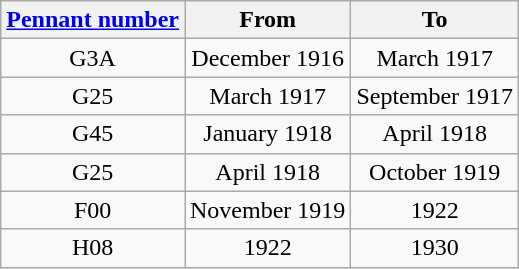<table class="wikitable" style="text-align:center">
<tr>
<th><a href='#'>Pennant number</a></th>
<th>From</th>
<th>To</th>
</tr>
<tr>
<td>G3A</td>
<td>December 1916</td>
<td>March 1917</td>
</tr>
<tr>
<td>G25</td>
<td>March 1917</td>
<td>September 1917</td>
</tr>
<tr>
<td>G45</td>
<td>January 1918</td>
<td>April 1918</td>
</tr>
<tr>
<td>G25</td>
<td>April 1918</td>
<td>October 1919</td>
</tr>
<tr>
<td>F00</td>
<td>November 1919</td>
<td>1922</td>
</tr>
<tr>
<td>H08</td>
<td>1922</td>
<td>1930</td>
</tr>
</table>
